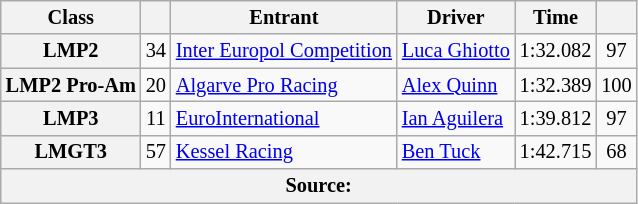<table class="wikitable" style="font-size:85%;">
<tr>
<th>Class</th>
<th></th>
<th>Entrant</th>
<th>Driver</th>
<th>Time</th>
<th></th>
</tr>
<tr>
<th>LMP2</th>
<td align="center">34</td>
<td> <a href='#'>Inter Europol Competition</a></td>
<td> <a href='#'>Luca Ghiotto</a></td>
<td>1:32.082</td>
<td align="center">97</td>
</tr>
<tr>
<th>LMP2 Pro-Am</th>
<td align="center">20</td>
<td> <a href='#'>Algarve Pro Racing</a></td>
<td> <a href='#'>Alex Quinn</a></td>
<td>1:32.389</td>
<td align="center">100</td>
</tr>
<tr>
<th>LMP3</th>
<td align="center">11</td>
<td> <a href='#'>EuroInternational</a></td>
<td> <a href='#'>Ian Aguilera</a></td>
<td>1:39.812</td>
<td align="center">97</td>
</tr>
<tr>
<th>LMGT3</th>
<td align="center">57</td>
<td> <a href='#'>Kessel Racing</a></td>
<td> <a href='#'>Ben Tuck</a></td>
<td>1:42.715</td>
<td align="center">68</td>
</tr>
<tr>
<th colspan="6">Source:</th>
</tr>
</table>
